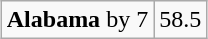<table class="wikitable" style="margin-left: auto; margin-right: auto; border: none;">
<tr align="center">
</tr>
<tr align="center">
<td><strong>Alabama</strong> by 7</td>
<td>58.5</td>
</tr>
</table>
